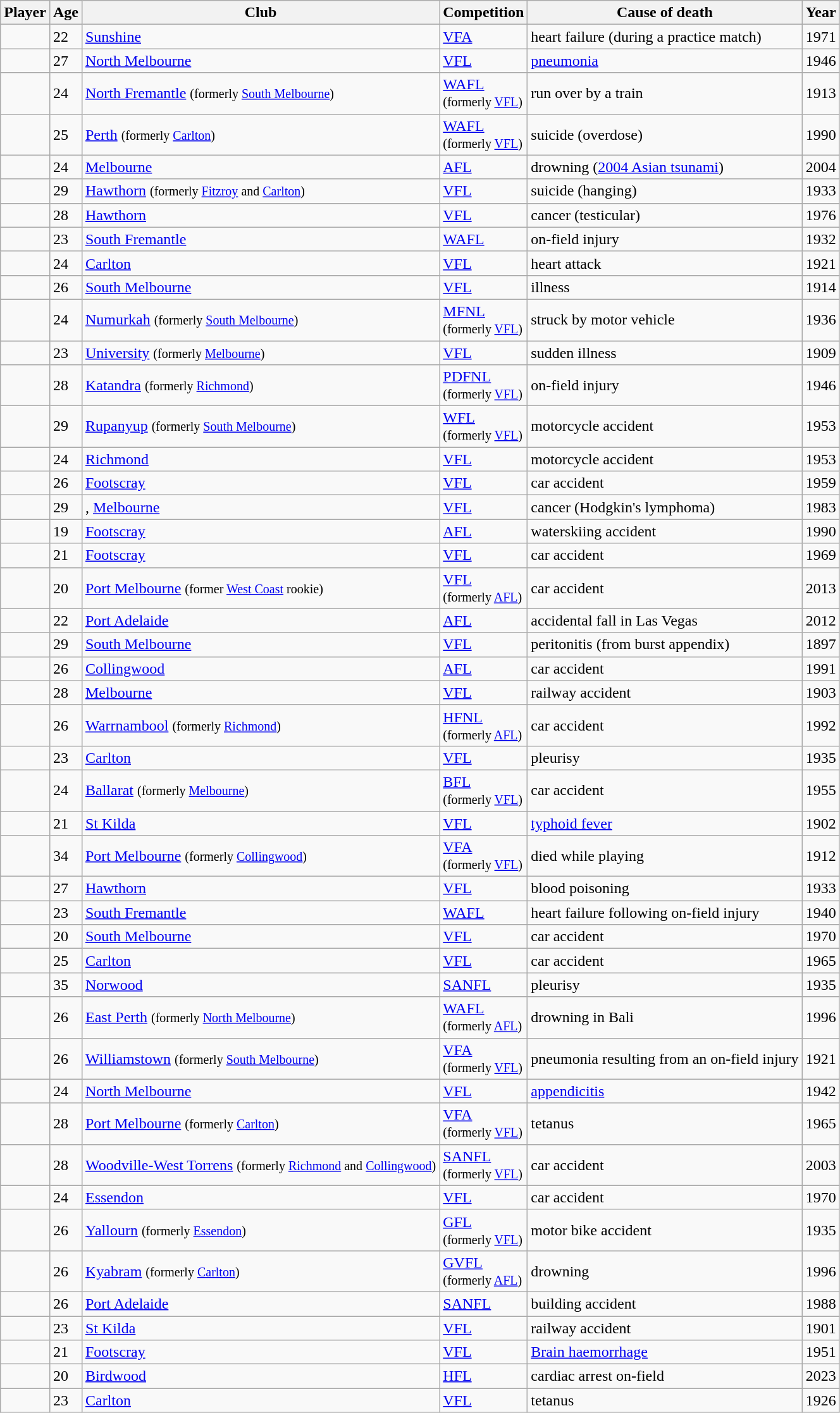<table class="wikitable sortable">
<tr>
<th>Player</th>
<th>Age</th>
<th>Club</th>
<th>Competition</th>
<th>Cause of death</th>
<th>Year</th>
</tr>
<tr>
<td></td>
<td>22</td>
<td><a href='#'>Sunshine</a></td>
<td><a href='#'>VFA</a></td>
<td>heart failure (during a practice match)</td>
<td>1971</td>
</tr>
<tr>
<td></td>
<td>27</td>
<td><a href='#'>North Melbourne</a></td>
<td><a href='#'>VFL</a></td>
<td><a href='#'>pneumonia</a></td>
<td>1946</td>
</tr>
<tr>
<td></td>
<td>24</td>
<td><a href='#'>North Fremantle</a> <small>(formerly <a href='#'>South Melbourne</a>)</small></td>
<td><a href='#'>WAFL</a> <br> <small> (formerly <a href='#'>VFL</a>) </small></td>
<td>run over by a train</td>
<td>1913</td>
</tr>
<tr>
<td></td>
<td>25</td>
<td><a href='#'>Perth</a> <small>(formerly <a href='#'>Carlton</a>)</small></td>
<td><a href='#'>WAFL</a> <br> <small> (formerly <a href='#'>VFL</a>) </small></td>
<td>suicide (overdose)</td>
<td>1990</td>
</tr>
<tr>
<td></td>
<td>24</td>
<td><a href='#'>Melbourne</a></td>
<td><a href='#'>AFL</a></td>
<td>drowning (<a href='#'>2004 Asian tsunami</a>)</td>
<td>2004</td>
</tr>
<tr>
<td></td>
<td>29</td>
<td><a href='#'>Hawthorn</a> <small>(formerly <a href='#'>Fitzroy</a> and <a href='#'>Carlton</a>)</small></td>
<td><a href='#'>VFL</a></td>
<td>suicide (hanging)</td>
<td>1933</td>
</tr>
<tr>
<td></td>
<td>28</td>
<td><a href='#'>Hawthorn</a></td>
<td><a href='#'>VFL</a></td>
<td>cancer (testicular)</td>
<td>1976</td>
</tr>
<tr>
<td></td>
<td>23</td>
<td><a href='#'>South Fremantle</a></td>
<td><a href='#'>WAFL</a></td>
<td>on-field injury</td>
<td>1932</td>
</tr>
<tr>
<td></td>
<td>24</td>
<td><a href='#'>Carlton</a></td>
<td><a href='#'>VFL</a></td>
<td>heart attack</td>
<td>1921</td>
</tr>
<tr>
<td></td>
<td>26</td>
<td><a href='#'>South Melbourne</a></td>
<td><a href='#'>VFL</a></td>
<td>illness</td>
<td>1914</td>
</tr>
<tr>
<td></td>
<td>24</td>
<td><a href='#'>Numurkah</a> <small>(formerly <a href='#'>South Melbourne</a>)</small></td>
<td><a href='#'>MFNL</a> <br> <small> (formerly <a href='#'>VFL</a>) </small></td>
<td>struck by motor vehicle</td>
<td>1936</td>
</tr>
<tr>
<td></td>
<td>23</td>
<td><a href='#'>University</a> <small>(formerly <a href='#'>Melbourne</a>)</small></td>
<td><a href='#'>VFL</a></td>
<td>sudden illness</td>
<td>1909</td>
</tr>
<tr>
<td></td>
<td>28</td>
<td><a href='#'>Katandra</a> <small>(formerly <a href='#'>Richmond</a>)</small></td>
<td><a href='#'>PDFNL</a> <br> <small> (formerly <a href='#'>VFL</a>) </small></td>
<td>on-field injury</td>
<td>1946</td>
</tr>
<tr>
<td></td>
<td>29</td>
<td><a href='#'>Rupanyup</a> <small>(formerly <a href='#'>South Melbourne</a>)</small></td>
<td><a href='#'>WFL</a> <br> <small> (formerly <a href='#'>VFL</a>) </small></td>
<td>motorcycle accident</td>
<td>1953</td>
</tr>
<tr>
<td></td>
<td>24</td>
<td><a href='#'>Richmond</a></td>
<td><a href='#'>VFL</a></td>
<td>motorcycle accident</td>
<td>1953</td>
</tr>
<tr>
<td></td>
<td>26</td>
<td><a href='#'>Footscray</a></td>
<td><a href='#'>VFL</a></td>
<td>car accident</td>
<td>1959</td>
</tr>
<tr>
<td></td>
<td>29</td>
<td>, <a href='#'>Melbourne</a></td>
<td><a href='#'>VFL</a></td>
<td>cancer (Hodgkin's lymphoma)</td>
<td>1983</td>
</tr>
<tr>
<td></td>
<td>19</td>
<td><a href='#'>Footscray</a></td>
<td><a href='#'>AFL</a></td>
<td>waterskiing accident</td>
<td>1990</td>
</tr>
<tr>
<td></td>
<td>21</td>
<td><a href='#'>Footscray</a></td>
<td><a href='#'>VFL</a></td>
<td>car accident</td>
<td>1969</td>
</tr>
<tr>
<td></td>
<td>20</td>
<td><a href='#'>Port Melbourne</a> <small>(former <a href='#'>West Coast</a> rookie)</small></td>
<td><a href='#'>VFL</a> <br> <small> (formerly <a href='#'>AFL</a>) </small></td>
<td>car accident</td>
<td>2013</td>
</tr>
<tr>
<td></td>
<td>22</td>
<td><a href='#'>Port Adelaide</a></td>
<td><a href='#'>AFL</a></td>
<td>accidental fall in Las Vegas</td>
<td>2012</td>
</tr>
<tr>
<td></td>
<td>29</td>
<td><a href='#'>South Melbourne</a></td>
<td><a href='#'>VFL</a></td>
<td>peritonitis (from burst appendix)</td>
<td>1897</td>
</tr>
<tr>
<td></td>
<td>26</td>
<td><a href='#'>Collingwood</a></td>
<td><a href='#'>AFL</a></td>
<td>car accident</td>
<td>1991</td>
</tr>
<tr>
<td></td>
<td>28</td>
<td><a href='#'>Melbourne</a></td>
<td><a href='#'>VFL</a></td>
<td>railway accident</td>
<td>1903</td>
</tr>
<tr>
<td></td>
<td>26</td>
<td><a href='#'>Warrnambool</a> <small>(formerly <a href='#'>Richmond</a>)</small></td>
<td><a href='#'>HFNL</a> <br> <small> (formerly <a href='#'>AFL</a>) </small></td>
<td>car accident</td>
<td>1992</td>
</tr>
<tr>
<td></td>
<td>23</td>
<td><a href='#'>Carlton</a></td>
<td><a href='#'>VFL</a></td>
<td>pleurisy</td>
<td>1935</td>
</tr>
<tr>
<td></td>
<td>24</td>
<td><a href='#'>Ballarat</a> <small>(formerly <a href='#'>Melbourne</a>)</small></td>
<td><a href='#'>BFL</a> <br> <small> (formerly <a href='#'>VFL</a>) </small></td>
<td>car accident</td>
<td>1955</td>
</tr>
<tr>
<td></td>
<td>21</td>
<td><a href='#'>St Kilda</a></td>
<td><a href='#'>VFL</a></td>
<td><a href='#'>typhoid fever</a></td>
<td>1902</td>
</tr>
<tr>
<td></td>
<td>34</td>
<td><a href='#'>Port Melbourne</a> <small>(formerly <a href='#'>Collingwood</a>)</small></td>
<td><a href='#'>VFA</a> <br> <small> (formerly <a href='#'>VFL</a>) </small></td>
<td>died while playing</td>
<td>1912</td>
</tr>
<tr>
<td></td>
<td>27</td>
<td><a href='#'>Hawthorn</a></td>
<td><a href='#'>VFL</a></td>
<td>blood poisoning</td>
<td>1933</td>
</tr>
<tr>
<td></td>
<td>23</td>
<td><a href='#'>South Fremantle</a></td>
<td><a href='#'>WAFL</a></td>
<td>heart failure following on-field injury</td>
<td>1940</td>
</tr>
<tr>
<td></td>
<td>20</td>
<td><a href='#'>South Melbourne</a></td>
<td><a href='#'>VFL</a></td>
<td>car accident</td>
<td>1970</td>
</tr>
<tr>
<td></td>
<td>25</td>
<td><a href='#'>Carlton</a></td>
<td><a href='#'>VFL</a></td>
<td>car accident</td>
<td>1965</td>
</tr>
<tr>
<td></td>
<td>35</td>
<td><a href='#'>Norwood</a></td>
<td><a href='#'>SANFL</a></td>
<td>pleurisy</td>
<td>1935</td>
</tr>
<tr>
<td></td>
<td>26</td>
<td><a href='#'>East Perth</a> <small>(formerly <a href='#'>North Melbourne</a>)</small></td>
<td><a href='#'>WAFL</a> <br> <small> (formerly <a href='#'>AFL</a>) </small></td>
<td>drowning in Bali</td>
<td>1996</td>
</tr>
<tr>
<td></td>
<td>26</td>
<td><a href='#'>Williamstown</a> <small>(formerly <a href='#'>South Melbourne</a>)</small></td>
<td><a href='#'>VFA</a> <br> <small> (formerly <a href='#'>VFL</a>) </small></td>
<td>pneumonia resulting from an on-field injury</td>
<td>1921</td>
</tr>
<tr>
<td></td>
<td>24</td>
<td><a href='#'>North Melbourne</a></td>
<td><a href='#'>VFL</a></td>
<td><a href='#'>appendicitis</a></td>
<td>1942</td>
</tr>
<tr>
<td></td>
<td>28</td>
<td><a href='#'>Port Melbourne</a> <small>(formerly <a href='#'>Carlton</a>)</small></td>
<td><a href='#'>VFA</a> <br> <small> (formerly <a href='#'>VFL</a>) </small></td>
<td>tetanus</td>
<td>1965</td>
</tr>
<tr>
<td></td>
<td>28</td>
<td><a href='#'>Woodville-West Torrens</a> <small>(formerly <a href='#'>Richmond</a> and <a href='#'>Collingwood</a>)</small></td>
<td><a href='#'>SANFL</a> <br> <small> (formerly <a href='#'>VFL</a>) </small></td>
<td>car accident</td>
<td>2003</td>
</tr>
<tr>
<td></td>
<td>24</td>
<td><a href='#'>Essendon</a></td>
<td><a href='#'>VFL</a></td>
<td>car accident</td>
<td>1970</td>
</tr>
<tr>
<td></td>
<td>26</td>
<td><a href='#'>Yallourn</a> <small>(formerly <a href='#'>Essendon</a>)</small></td>
<td><a href='#'>GFL</a> <br> <small> (formerly <a href='#'>VFL</a>) </small></td>
<td>motor bike accident</td>
<td>1935</td>
</tr>
<tr>
<td></td>
<td>26</td>
<td><a href='#'>Kyabram</a> <small>(formerly <a href='#'>Carlton</a>)</small></td>
<td><a href='#'>GVFL</a> <br> <small> (formerly <a href='#'>AFL</a>) </small></td>
<td>drowning</td>
<td>1996</td>
</tr>
<tr>
<td></td>
<td>26</td>
<td><a href='#'>Port Adelaide</a></td>
<td><a href='#'>SANFL</a></td>
<td>building accident</td>
<td>1988</td>
</tr>
<tr>
<td></td>
<td>23</td>
<td><a href='#'>St Kilda</a></td>
<td><a href='#'>VFL</a></td>
<td>railway accident</td>
<td>1901</td>
</tr>
<tr>
<td></td>
<td>21</td>
<td><a href='#'>Footscray</a></td>
<td><a href='#'>VFL</a></td>
<td><a href='#'>Brain haemorrhage</a></td>
<td>1951</td>
</tr>
<tr>
<td></td>
<td>20</td>
<td><a href='#'>Birdwood</a></td>
<td><a href='#'>HFL</a></td>
<td>cardiac arrest on-field</td>
<td>2023 </td>
</tr>
<tr>
<td></td>
<td>23</td>
<td><a href='#'>Carlton</a></td>
<td><a href='#'>VFL</a></td>
<td>tetanus</td>
<td>1926</td>
</tr>
</table>
